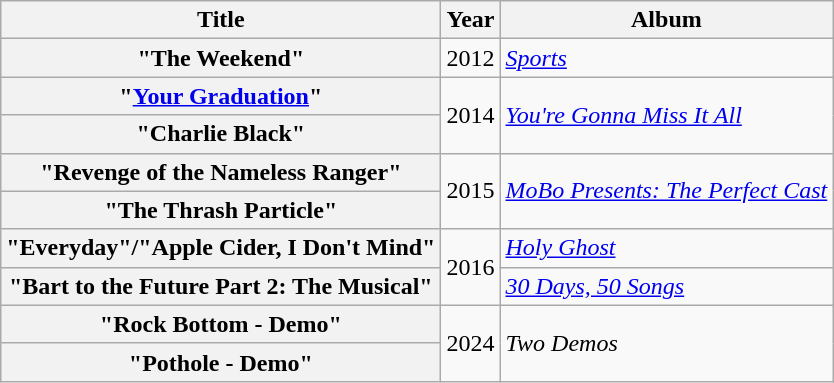<table class="wikitable plainrowheaders" style="text-align:center;">
<tr>
<th scope=col>Title</th>
<th scope=col>Year</th>
<th scope=col>Album</th>
</tr>
<tr>
<th scope="row">"The Weekend"</th>
<td>2012</td>
<td style="text-align:left;"><em><a href='#'>Sports</a></em></td>
</tr>
<tr>
<th scope="row">"<a href='#'>Your Graduation</a>"</th>
<td rowspan="2">2014</td>
<td rowspan="2" style="text-align:left;"><em><a href='#'>You're Gonna Miss It All</a></em></td>
</tr>
<tr>
<th scope="row">"Charlie Black"</th>
</tr>
<tr>
<th scope="row">"Revenge of the Nameless Ranger"</th>
<td rowspan="2">2015</td>
<td rowspan="2" style="text-align:left;"><em><a href='#'>MoBo Presents: The Perfect Cast</a></em></td>
</tr>
<tr>
<th scope="row">"The Thrash Particle"</th>
</tr>
<tr>
<th scope="row">"Everyday"/"Apple Cider, I Don't Mind"</th>
<td rowspan="2">2016</td>
<td style="text-align:left;"><em><a href='#'>Holy Ghost</a></em></td>
</tr>
<tr>
<th scope="row">"Bart to the Future Part 2: The Musical"</th>
<td style="text-align:left;"><em><a href='#'>30 Days, 50 Songs</a></em></td>
</tr>
<tr>
<th scope="row">"Rock Bottom - Demo"</th>
<td rowspan="2">2024</td>
<td rowspan="2" style="text-align:left;"><em>Two Demos</em></td>
</tr>
<tr>
<th scope="row">"Pothole - Demo"</th>
</tr>
</table>
